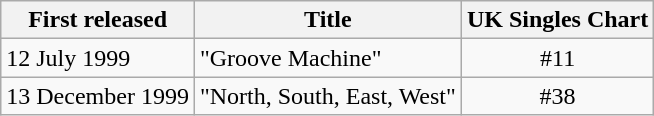<table class="wikitable">
<tr>
<th>First released</th>
<th>Title</th>
<th>UK Singles Chart</th>
</tr>
<tr>
<td align="left" valign="top">12 July 1999</td>
<td align="left" valign="top">"Groove Machine"</td>
<td align="center" valign="top">#11</td>
</tr>
<tr>
<td align="left" valign="top">13 December 1999</td>
<td align="left" valign="top">"North, South, East, West"</td>
<td align="center" valign="top">#38</td>
</tr>
</table>
